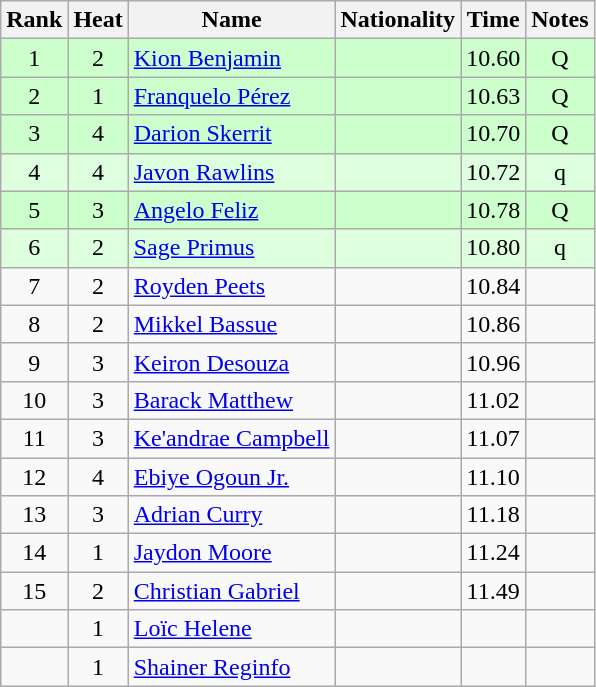<table class="wikitable sortable" style="text-align:center">
<tr>
<th>Rank</th>
<th>Heat</th>
<th>Name</th>
<th>Nationality</th>
<th>Time</th>
<th>Notes</th>
</tr>
<tr bgcolor=ccffcc>
<td>1</td>
<td>2</td>
<td align=left><a href='#'>Kion Benjamin</a></td>
<td align=left></td>
<td>10.60</td>
<td>Q</td>
</tr>
<tr bgcolor=ccffcc>
<td>2</td>
<td>1</td>
<td align=left><a href='#'>Franquelo Pérez</a></td>
<td align=left></td>
<td>10.63</td>
<td>Q</td>
</tr>
<tr bgcolor=ccffcc>
<td>3</td>
<td>4</td>
<td align=left><a href='#'>Darion Skerrit</a></td>
<td align=left></td>
<td>10.70</td>
<td>Q</td>
</tr>
<tr bgcolor=ddffdd>
<td>4</td>
<td>4</td>
<td align=left><a href='#'>Javon Rawlins</a></td>
<td align=left></td>
<td>10.72</td>
<td>q</td>
</tr>
<tr bgcolor=ccffcc>
<td>5</td>
<td>3</td>
<td align=left><a href='#'>Angelo Feliz</a></td>
<td align=left></td>
<td>10.78</td>
<td>Q</td>
</tr>
<tr bgcolor=ddffdd>
<td>6</td>
<td>2</td>
<td align=left><a href='#'>Sage Primus</a></td>
<td align=left></td>
<td>10.80</td>
<td>q</td>
</tr>
<tr>
<td>7</td>
<td>2</td>
<td align=left><a href='#'>Royden Peets</a></td>
<td align=left></td>
<td>10.84</td>
<td></td>
</tr>
<tr>
<td>8</td>
<td>2</td>
<td align=left><a href='#'>Mikkel Bassue</a></td>
<td align=left></td>
<td>10.86</td>
<td></td>
</tr>
<tr>
<td>9</td>
<td>3</td>
<td align=left><a href='#'>Keiron Desouza</a></td>
<td align=left></td>
<td>10.96</td>
<td></td>
</tr>
<tr>
<td>10</td>
<td>3</td>
<td align=left><a href='#'>Barack Matthew</a></td>
<td align=left></td>
<td>11.02</td>
<td></td>
</tr>
<tr>
<td>11</td>
<td>3</td>
<td align=left><a href='#'>Ke'andrae Campbell</a></td>
<td align=left></td>
<td>11.07</td>
<td></td>
</tr>
<tr>
<td>12</td>
<td>4</td>
<td align=left><a href='#'>Ebiye Ogoun Jr.</a></td>
<td align=left></td>
<td>11.10</td>
<td></td>
</tr>
<tr>
<td>13</td>
<td>3</td>
<td align=left><a href='#'>Adrian Curry</a></td>
<td align=left></td>
<td>11.18</td>
<td></td>
</tr>
<tr>
<td>14</td>
<td>1</td>
<td align=left><a href='#'>Jaydon Moore</a></td>
<td align=left></td>
<td>11.24</td>
<td></td>
</tr>
<tr>
<td>15</td>
<td>2</td>
<td align=left><a href='#'>Christian Gabriel</a></td>
<td align=left></td>
<td>11.49</td>
<td></td>
</tr>
<tr>
<td></td>
<td>1</td>
<td align=left><a href='#'>Loïc Helene</a></td>
<td align=left></td>
<td></td>
<td></td>
</tr>
<tr>
<td></td>
<td>1</td>
<td align=left><a href='#'>Shainer Reginfo</a></td>
<td align=left></td>
<td></td>
<td></td>
</tr>
</table>
